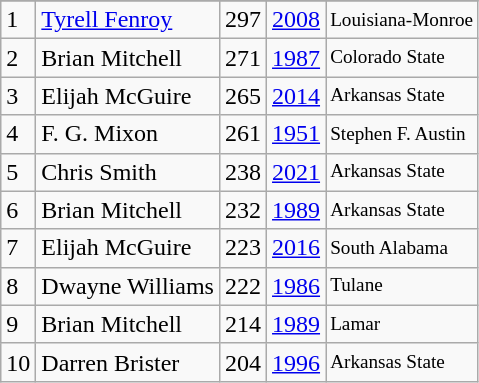<table class="wikitable">
<tr>
</tr>
<tr>
<td>1</td>
<td><a href='#'>Tyrell Fenroy</a></td>
<td>297</td>
<td><a href='#'>2008</a></td>
<td style="font-size:80%;">Louisiana-Monroe</td>
</tr>
<tr>
<td>2</td>
<td>Brian Mitchell</td>
<td>271</td>
<td><a href='#'>1987</a></td>
<td style="font-size:80%;">Colorado State</td>
</tr>
<tr>
<td>3</td>
<td>Elijah McGuire</td>
<td>265</td>
<td><a href='#'>2014</a></td>
<td style="font-size:80%;">Arkansas State</td>
</tr>
<tr>
<td>4</td>
<td>F. G. Mixon</td>
<td>261</td>
<td><a href='#'>1951</a></td>
<td style="font-size:80%;">Stephen F. Austin</td>
</tr>
<tr>
<td>5</td>
<td>Chris Smith</td>
<td>238</td>
<td><a href='#'>2021</a></td>
<td style="font-size:80%;">Arkansas State</td>
</tr>
<tr>
<td>6</td>
<td>Brian Mitchell</td>
<td>232</td>
<td><a href='#'>1989</a></td>
<td style="font-size:80%;">Arkansas State</td>
</tr>
<tr>
<td>7</td>
<td>Elijah McGuire</td>
<td>223</td>
<td><a href='#'>2016</a></td>
<td style="font-size:80%;">South Alabama</td>
</tr>
<tr>
<td>8</td>
<td>Dwayne Williams</td>
<td>222</td>
<td><a href='#'>1986</a></td>
<td style="font-size:80%;">Tulane</td>
</tr>
<tr>
<td>9</td>
<td>Brian Mitchell</td>
<td>214</td>
<td><a href='#'>1989</a></td>
<td style="font-size:80%;">Lamar</td>
</tr>
<tr>
<td>10</td>
<td>Darren Brister</td>
<td>204</td>
<td><a href='#'>1996</a></td>
<td style="font-size:80%;">Arkansas State</td>
</tr>
</table>
